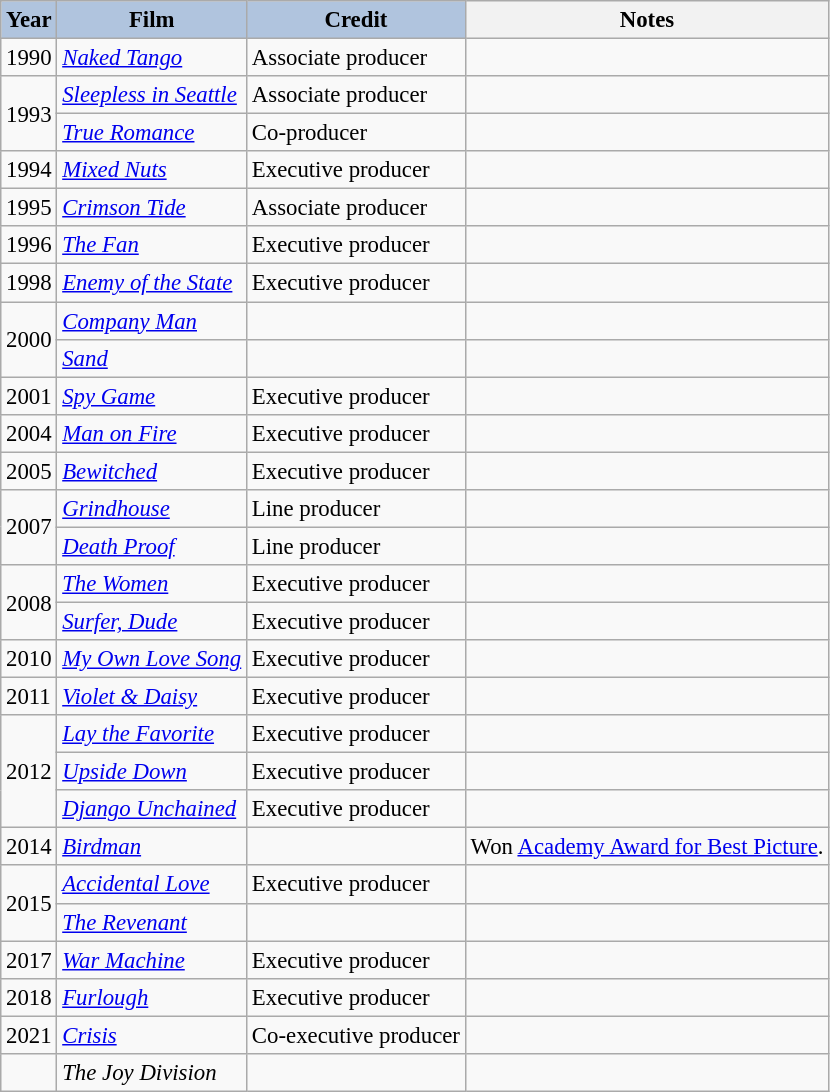<table class="wikitable" style="font-size:95%;">
<tr>
<th style="background:#B0C4DE;">Year</th>
<th style="background:#B0C4DE;">Film</th>
<th style="background:#B0C4DE;">Credit</th>
<th>Notes</th>
</tr>
<tr>
<td>1990</td>
<td><em><a href='#'>Naked Tango</a></em></td>
<td>Associate producer</td>
<td></td>
</tr>
<tr>
<td rowspan="2">1993</td>
<td><em><a href='#'>Sleepless in Seattle</a></em></td>
<td>Associate producer</td>
<td></td>
</tr>
<tr>
<td><em><a href='#'>True Romance</a></em></td>
<td>Co-producer</td>
<td></td>
</tr>
<tr>
<td>1994</td>
<td><em><a href='#'>Mixed Nuts</a></em></td>
<td>Executive producer</td>
<td></td>
</tr>
<tr>
<td>1995</td>
<td><em><a href='#'>Crimson Tide</a></em></td>
<td>Associate producer</td>
<td></td>
</tr>
<tr>
<td>1996</td>
<td><em><a href='#'>The Fan</a></em></td>
<td>Executive producer</td>
<td></td>
</tr>
<tr>
<td>1998</td>
<td><em><a href='#'>Enemy of the State</a></em></td>
<td>Executive producer</td>
<td></td>
</tr>
<tr>
<td rowspan="2">2000</td>
<td><em><a href='#'>Company Man</a></em></td>
<td></td>
<td></td>
</tr>
<tr>
<td><em><a href='#'>Sand</a></em></td>
<td></td>
<td></td>
</tr>
<tr>
<td>2001</td>
<td><em><a href='#'>Spy Game</a></em></td>
<td>Executive producer</td>
<td></td>
</tr>
<tr>
<td>2004</td>
<td><em><a href='#'>Man on Fire</a></em></td>
<td>Executive producer</td>
<td></td>
</tr>
<tr>
<td>2005</td>
<td><em><a href='#'>Bewitched</a></em></td>
<td>Executive producer</td>
<td></td>
</tr>
<tr>
<td rowspan="2">2007</td>
<td><em><a href='#'>Grindhouse</a></em></td>
<td>Line producer</td>
<td></td>
</tr>
<tr>
<td><em><a href='#'>Death Proof</a></em></td>
<td>Line producer</td>
<td></td>
</tr>
<tr>
<td rowspan="2">2008</td>
<td><em><a href='#'>The Women</a></em></td>
<td>Executive producer</td>
<td></td>
</tr>
<tr>
<td><em><a href='#'>Surfer, Dude</a></em></td>
<td>Executive producer</td>
<td></td>
</tr>
<tr>
<td>2010</td>
<td><em><a href='#'>My Own Love Song</a></em></td>
<td>Executive producer</td>
<td></td>
</tr>
<tr>
<td>2011</td>
<td><em><a href='#'>Violet & Daisy</a></em></td>
<td>Executive producer</td>
<td></td>
</tr>
<tr>
<td rowspan="3">2012</td>
<td><em><a href='#'>Lay the Favorite</a></em></td>
<td>Executive producer</td>
<td></td>
</tr>
<tr>
<td><em><a href='#'>Upside Down</a></em></td>
<td>Executive producer</td>
<td></td>
</tr>
<tr>
<td><em><a href='#'>Django Unchained</a></em></td>
<td>Executive producer</td>
<td></td>
</tr>
<tr>
<td>2014</td>
<td><em><a href='#'>Birdman</a></em></td>
<td></td>
<td>Won <a href='#'>Academy Award for Best Picture</a>.</td>
</tr>
<tr>
<td rowspan="2">2015</td>
<td><em><a href='#'>Accidental Love</a></em></td>
<td>Executive producer</td>
<td></td>
</tr>
<tr>
<td><em><a href='#'>The Revenant</a></em></td>
<td></td>
<td></td>
</tr>
<tr>
<td>2017</td>
<td><em><a href='#'>War Machine</a></em></td>
<td>Executive producer</td>
<td></td>
</tr>
<tr>
<td>2018</td>
<td><em><a href='#'>Furlough</a></em></td>
<td>Executive producer</td>
<td></td>
</tr>
<tr>
<td>2021</td>
<td><em><a href='#'>Crisis</a></em></td>
<td>Co-executive producer</td>
<td></td>
</tr>
<tr>
<td></td>
<td><em>The Joy Division</em></td>
<td></td>
<td></td>
</tr>
</table>
